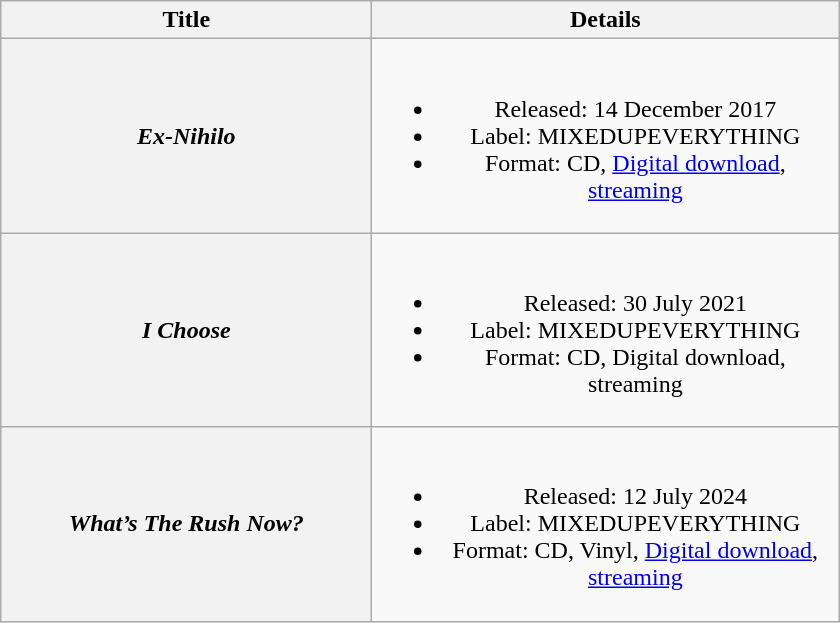<table class="wikitable plainrowheaders" style="text-align:center">
<tr>
<th scope="col" style="width:15em;">Title</th>
<th scope="col" style="width:19em;">Details</th>
</tr>
<tr>
<th scope="row"><em>Ex-Nihilo</em></th>
<td><br><ul><li>Released: 14 December 2017</li><li>Label: MIXEDUPEVERYTHING</li><li>Format: CD, <a href='#'>Digital download</a>, <a href='#'>streaming</a></li></ul></td>
</tr>
<tr>
<th scope="row"><em>I Choose</em></th>
<td><br><ul><li>Released: 30 July 2021</li><li>Label: MIXEDUPEVERYTHING</li><li>Format: CD, Digital download, streaming</li></ul></td>
</tr>
<tr>
<th scope="row"><em>What’s The Rush Now?</em></th>
<td><br><ul><li>Released: 12 July 2024</li><li>Label: MIXEDUPEVERYTHING</li><li>Format: CD, Vinyl, <a href='#'>Digital download</a>, <a href='#'>streaming</a></li></ul></td>
</tr>
</table>
